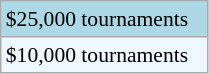<table class="wikitable"  style="font-size:90%; width:11%;">
<tr style="background:lightblue;">
<td>$25,000 tournaments</td>
</tr>
<tr style="background:#f0f8ff;">
<td>$10,000 tournaments</td>
</tr>
</table>
